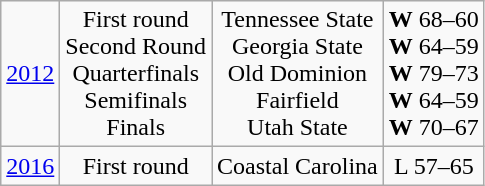<table class="wikitable">
<tr align="center">
<td><a href='#'>2012</a></td>
<td>First round<br>Second Round<br>Quarterfinals<br>Semifinals<br>Finals</td>
<td>Tennessee State<br>Georgia State<br>Old Dominion<br>Fairfield<br>Utah State</td>
<td><strong>W</strong> 68–60<br><strong>W</strong> 64–59<br><strong>W</strong> 79–73<br><strong>W</strong> 64–59<br><strong>W</strong> 70–67</td>
</tr>
<tr align="center">
<td><a href='#'>2016</a></td>
<td>First round</td>
<td>Coastal Carolina</td>
<td>L 57–65</td>
</tr>
</table>
